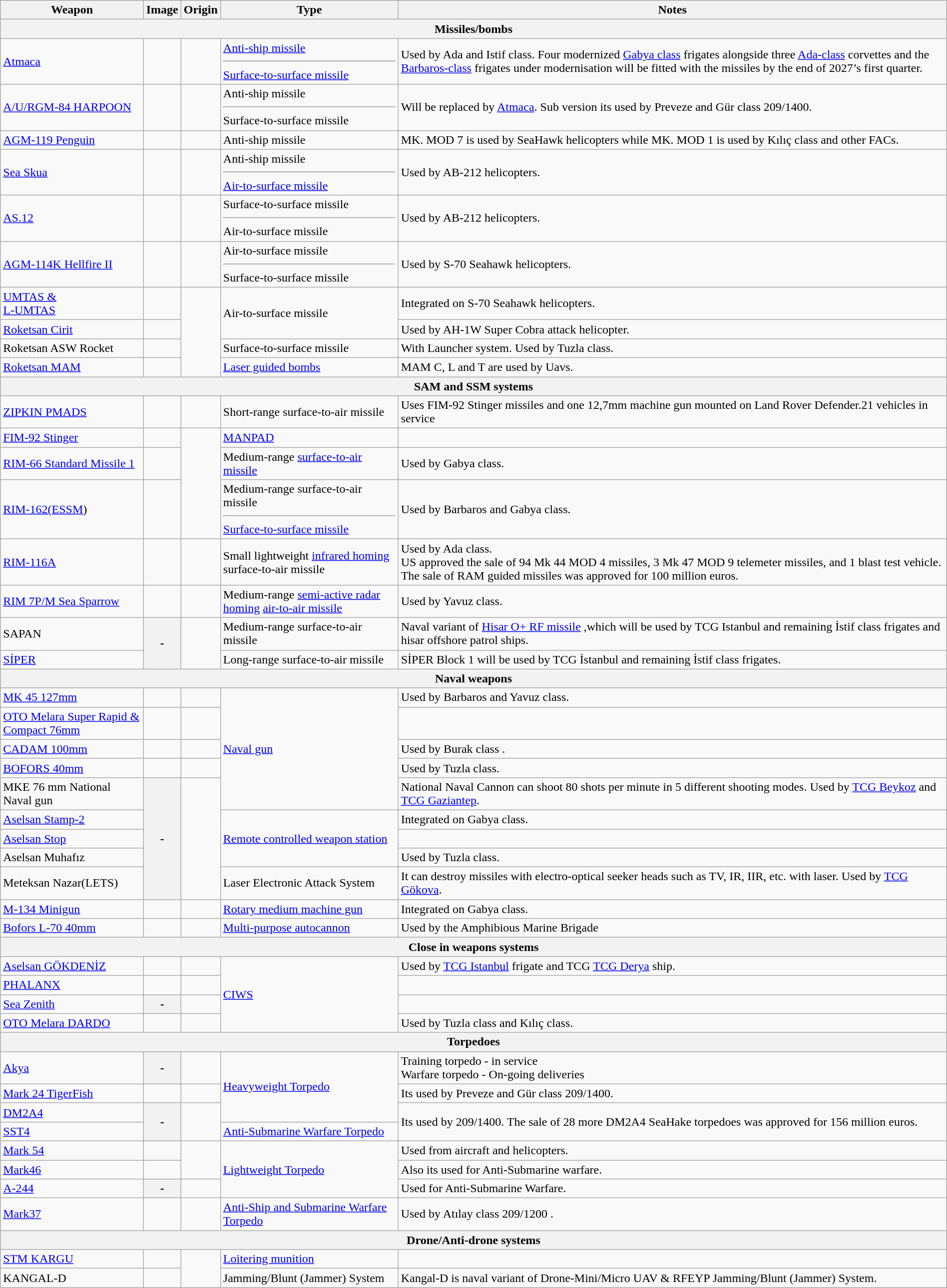<table class="wikitable" style="margin:auto; width:100%;">
<tr>
<th>Weapon</th>
<th>Image</th>
<th>Origin</th>
<th>Type</th>
<th>Notes</th>
</tr>
<tr>
<th colspan="5">Missiles/bombs</th>
</tr>
<tr>
<td><a href='#'>Atmaca</a></td>
<td></td>
<td></td>
<td><a href='#'>Anti-ship missile</a><hr><a href='#'>Surface-to-surface missile</a></td>
<td>Used by Ada and Istif class. Four modernized <a href='#'>Gabya class</a> frigates alongside three <a href='#'>Ada-class</a> corvettes and the <a href='#'>Barbaros-class</a> frigates under modernisation will be fitted with the missiles by the end of 2027’s first quarter.</td>
</tr>
<tr>
<td><a href='#'>A/U/RGM-84 HARPOON</a></td>
<td></td>
<td></td>
<td>Anti-ship missile<hr>Surface-to-surface missile</td>
<td>Will be replaced by <a href='#'>Atmaca</a>. Sub version its used by Preveze and Gür class 209/1400.</td>
</tr>
<tr>
<td><a href='#'>AGM-119 Penguin</a></td>
<td></td>
<td></td>
<td>Anti-ship missile</td>
<td>MK. MOD 7 is used by SeaHawk helicopters while MK. MOD 1 is used by Kılıç class and other FACs.</td>
</tr>
<tr>
<td><a href='#'>Sea Skua</a></td>
<td></td>
<td></td>
<td>Anti-ship missile<hr><a href='#'>Air-to-surface missile</a></td>
<td>Used by AB-212 helicopters.</td>
</tr>
<tr>
<td><a href='#'>AS.12</a></td>
<td></td>
<td></td>
<td>Surface-to-surface missile<hr>Air-to-surface missile</td>
<td>Used by AB-212 helicopters.</td>
</tr>
<tr>
<td><a href='#'>AGM-114K Hellfire II</a></td>
<td></td>
<td></td>
<td>Air-to-surface missile<hr>Surface-to-surface missile</td>
<td>Used by S-70 Seahawk helicopters.</td>
</tr>
<tr>
<td><a href='#'>UMTAS &</a><br><a href='#'>L-UMTAS</a></td>
<td></td>
<td rowspan="4"></td>
<td rowspan="2">Air-to-surface missile</td>
<td>Integrated on S-70 Seahawk helicopters.</td>
</tr>
<tr>
<td><a href='#'>Roketsan Cirit</a></td>
<td></td>
<td>Used by AH-1W Super Cobra attack helicopter.</td>
</tr>
<tr>
<td>Roketsan ASW Rocket</td>
<td></td>
<td>Surface-to-surface missile</td>
<td>With Launcher system. Used by Tuzla class.</td>
</tr>
<tr>
<td><a href='#'>Roketsan MAM</a></td>
<td></td>
<td><a href='#'>Laser guided bombs</a></td>
<td>MAM C, L and T are used by Uavs.</td>
</tr>
<tr>
<th colspan="5">SAM and SSM systems</th>
</tr>
<tr>
<td><a href='#'>ZIPKIN PMADS</a></td>
<td></td>
<td></td>
<td>Short-range surface-to-air missile</td>
<td>Uses FIM-92 Stinger missiles and one 12,7mm machine gun mounted on Land Rover Defender.21 vehicles in service</td>
</tr>
<tr>
<td><a href='#'>FIM-92 Stinger</a></td>
<td></td>
<td rowspan="3"></td>
<td><a href='#'>MANPAD</a></td>
<td></td>
</tr>
<tr>
<td><a href='#'>RIM-66 Standard Missile 1</a></td>
<td></td>
<td>Medium-range <a href='#'>surface-to-air missile</a></td>
<td>Used by Gabya class.</td>
</tr>
<tr>
<td><a href='#'>RIM-162(ESSM</a>)</td>
<td></td>
<td>Medium-range surface-to-air missile<hr><a href='#'>Surface-to-surface missile</a></td>
<td>Used by Barbaros and Gabya class.</td>
</tr>
<tr>
<td><a href='#'>RIM-116A</a></td>
<td></td>
<td> <br> </td>
<td>Small lightweight <a href='#'>infrared homing</a> surface-to-air missile</td>
<td>Used by Ada class.<br>US approved the sale of 94 Mk 44 MOD 4 missiles, 3 Mk 47 MOD 9 telemeter missiles, and 1 blast test vehicle.<br>The sale of RAM guided missiles was approved for 100 million euros.</td>
</tr>
<tr>
<td><a href='#'>RIM 7P/M Sea Sparrow</a></td>
<td></td>
<td></td>
<td>Medium-range <a href='#'>semi-active radar homing</a> <a href='#'>air-to-air missile</a></td>
<td>Used by Yavuz class.</td>
</tr>
<tr>
<td>SAPAN</td>
<th rowspan="2">-</th>
<td rowspan="2"></td>
<td>Medium-range surface-to-air missile</td>
<td>Naval variant of <a href='#'>Hisar O+ RF missile</a> ,which will be used by TCG Istanbul and remaining İstif class frigates and hisar offshore patrol ships.</td>
</tr>
<tr>
<td><a href='#'>SİPER</a></td>
<td>Long-range surface-to-air missile</td>
<td>SİPER Block 1 will be used by TCG İstanbul and remaining İstif class frigates.</td>
</tr>
<tr>
<th colspan="5">Naval weapons</th>
</tr>
<tr>
<td><a href='#'>MK 45 127mm</a></td>
<td></td>
<td></td>
<td rowspan="5"><a href='#'>Naval gun</a></td>
<td>Used by Barbaros and Yavuz class.</td>
</tr>
<tr>
<td><a href='#'>OTO Melara Super Rapid & Compact 76mm</a></td>
<td></td>
<td></td>
<td></td>
</tr>
<tr>
<td><a href='#'>CADAM 100mm</a></td>
<td></td>
<td></td>
<td>Used by Burak class .</td>
</tr>
<tr>
<td><a href='#'>BOFORS 40mm</a></td>
<td></td>
<td></td>
<td>Used by Tuzla class.</td>
</tr>
<tr>
<td>MKE 76 mm National Naval gun</td>
<th rowspan="5">-</th>
<td rowspan="5"></td>
<td>National Naval Cannon can shoot 80 shots per minute in 5 different shooting modes. Used by <a href='#'>TCG Beykoz</a> and <a href='#'>TCG Gaziantep</a>.</td>
</tr>
<tr>
<td><a href='#'>Aselsan Stamp-2</a></td>
<td rowspan="3"><a href='#'>Remote controlled weapon station</a></td>
<td>Integrated on Gabya class.</td>
</tr>
<tr>
<td><a href='#'>Aselsan Stop</a></td>
<td></td>
</tr>
<tr>
<td>Aselsan Muhafız</td>
<td>Used by Tuzla class.</td>
</tr>
<tr>
<td>Meteksan Nazar(LETS)</td>
<td>Laser Electronic Attack System</td>
<td>It can destroy missiles with electro-optical seeker heads such as TV, IR, IIR, etc. with laser. Used by <a href='#'>TCG Gökova</a>.</td>
</tr>
<tr>
<td><a href='#'>M-134 Minigun</a></td>
<td></td>
<td></td>
<td><a href='#'>Rotary medium machine gun</a></td>
<td>Integrated on Gabya class.</td>
</tr>
<tr>
<td><a href='#'>Bofors L-70 40mm</a></td>
<td></td>
<td><br></td>
<td><a href='#'>Multi-purpose autocannon</a></td>
<td>Used by the Amphibious Marine Brigade</td>
</tr>
<tr>
<th colspan="5">Close in weapons systems</th>
</tr>
<tr>
<td><a href='#'>Aselsan GÖKDENİZ</a></td>
<td></td>
<td></td>
<td rowspan="4"><a href='#'>CIWS</a></td>
<td>Used by <a href='#'>TCG Istanbul</a> frigate and TCG <a href='#'>TCG Derya</a> ship.</td>
</tr>
<tr>
<td><a href='#'>PHALANX</a></td>
<td></td>
<td></td>
<td></td>
</tr>
<tr>
<td><a href='#'>Sea Zenith</a></td>
<th>-</th>
<td></td>
<td></td>
</tr>
<tr>
<td><a href='#'>OTO Melara DARDO</a></td>
<td></td>
<td></td>
<td>Used by Tuzla class and Kılıç class.</td>
</tr>
<tr>
<th colspan="5">Torpedoes</th>
</tr>
<tr>
<td><a href='#'>Akya</a></td>
<th>-</th>
<td></td>
<td rowspan="3"><a href='#'>Heavyweight Torpedo</a></td>
<td>Training torpedo - in service<br>Warfare torpedo - On-going deliveries</td>
</tr>
<tr>
<td><a href='#'>Mark 24 TigerFish</a></td>
<td></td>
<td></td>
<td>Its used by Preveze and Gür class 209/1400.</td>
</tr>
<tr>
<td><a href='#'>DM2A4</a></td>
<th rowspan="2">-</th>
<td rowspan="2"></td>
<td rowspan="2">Its used by 209/1400. The sale of 28 more DM2A4 SeaHake torpedoes was approved for 156 million euros.</td>
</tr>
<tr>
<td><a href='#'>SST4</a></td>
<td><a href='#'>Anti-Submarine Warfare Torpedo</a></td>
</tr>
<tr>
<td><a href='#'>Mark 54</a></td>
<td></td>
<td rowspan="2"></td>
<td rowspan="3"><a href='#'>Lightweight Torpedo</a></td>
<td>Used from aircraft and helicopters.</td>
</tr>
<tr>
<td><a href='#'>Mark46</a></td>
<td></td>
<td>Also its used for Anti-Submarine warfare.</td>
</tr>
<tr>
<td><a href='#'>A-244</a></td>
<th>-</th>
<td></td>
<td>Used for Anti-Submarine Warfare.</td>
</tr>
<tr>
<td><a href='#'>Mark37</a></td>
<td></td>
<td></td>
<td><a href='#'>Anti-Ship and Submarine Warfare Torpedo</a></td>
<td>Used by Atılay class 209/1200 .</td>
</tr>
<tr>
<th colspan="5">Drone/Anti-drone systems</th>
</tr>
<tr>
<td><a href='#'>STM KARGU</a></td>
<td></td>
<td rowspan="2"></td>
<td><a href='#'>Loitering munition</a></td>
<td></td>
</tr>
<tr>
<td>KANGAL-D</td>
<td></td>
<td>Jamming/Blunt (Jammer) System</td>
<td>Kangal-D is naval variant of Drone-Mini/Micro UAV & RFEYP Jamming/Blunt (Jammer) System.</td>
</tr>
</table>
